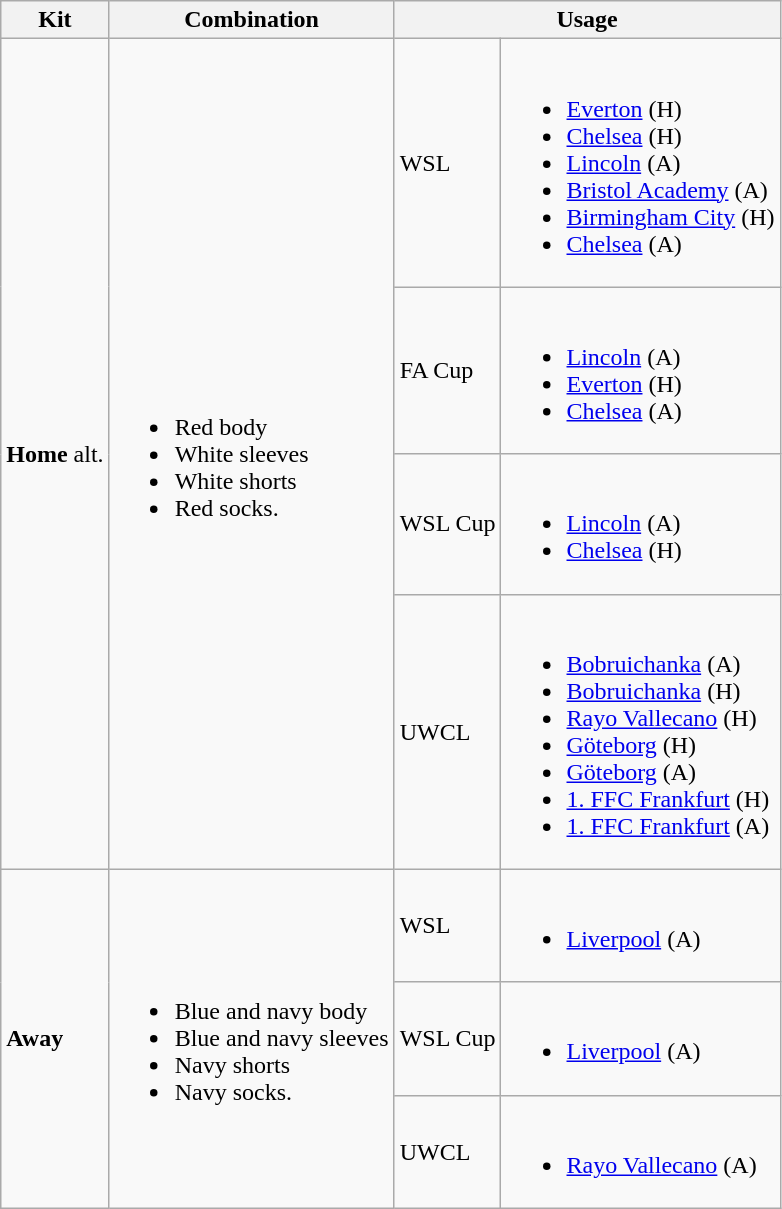<table class="wikitable">
<tr>
<th>Kit</th>
<th>Combination</th>
<th colspan="2">Usage</th>
</tr>
<tr>
<td rowspan="4"><strong>Home</strong> alt.</td>
<td rowspan="4"><br><ul><li>Red body</li><li>White sleeves</li><li>White shorts</li><li>Red socks.</li></ul></td>
<td>WSL</td>
<td><br><ul><li><a href='#'>Everton</a> (H)</li><li><a href='#'>Chelsea</a> (H)</li><li><a href='#'>Lincoln</a> (A)</li><li><a href='#'>Bristol Academy</a> (A)</li><li><a href='#'>Birmingham City</a> (H)</li><li><a href='#'>Chelsea</a> (A)</li></ul></td>
</tr>
<tr>
<td>FA Cup</td>
<td><br><ul><li><a href='#'>Lincoln</a> (A)</li><li><a href='#'>Everton</a> (H)</li><li><a href='#'>Chelsea</a> (A)</li></ul></td>
</tr>
<tr>
<td>WSL Cup</td>
<td><br><ul><li><a href='#'>Lincoln</a> (A)</li><li><a href='#'>Chelsea</a> (H)</li></ul></td>
</tr>
<tr>
<td>UWCL</td>
<td><br><ul><li><a href='#'>Bobruichanka</a> (A)</li><li><a href='#'>Bobruichanka</a> (H)</li><li><a href='#'>Rayo Vallecano</a> (H)</li><li><a href='#'>Göteborg</a> (H)</li><li><a href='#'>Göteborg</a> (A)</li><li><a href='#'>1. FFC Frankfurt</a> (H)</li><li><a href='#'>1. FFC Frankfurt</a> (A)</li></ul></td>
</tr>
<tr>
<td rowspan="3"><strong>Away</strong></td>
<td rowspan="3"><br><ul><li>Blue and navy body</li><li>Blue and navy sleeves</li><li>Navy shorts</li><li>Navy socks.</li></ul></td>
<td>WSL</td>
<td><br><ul><li><a href='#'>Liverpool</a> (A)</li></ul></td>
</tr>
<tr>
<td>WSL Cup</td>
<td><br><ul><li><a href='#'>Liverpool</a> (A)</li></ul></td>
</tr>
<tr>
<td>UWCL</td>
<td><br><ul><li><a href='#'>Rayo Vallecano</a> (A)</li></ul></td>
</tr>
</table>
